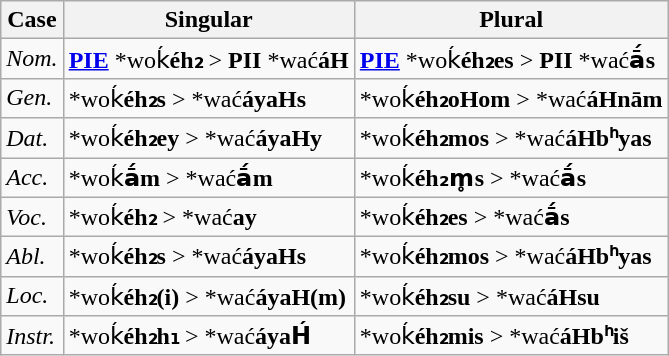<table class="wikitable sortable">
<tr>
<th>Case</th>
<th>Singular</th>
<th>Plural</th>
</tr>
<tr>
<td><em>Nom.</em></td>
<td><strong><a href='#'>PIE</a></strong> *woḱ<strong>éh₂</strong> > <strong>PII</strong> *wać<strong>áH</strong></td>
<td><strong><a href='#'>PIE</a></strong> *woḱ<strong>éh₂es</strong> > <strong>PII</strong> *wać<strong>ā́s</strong></td>
</tr>
<tr>
<td><em>Gen.</em></td>
<td>*woḱ<strong>éh₂s</strong> > *wać<strong>áyaHs</strong></td>
<td>*woḱ<strong>éh₂oHom</strong> > *wać<strong>áHnām</strong></td>
</tr>
<tr>
<td><em>Dat.</em></td>
<td>*woḱ<strong>éh₂ey</strong> > *wać<strong>áyaHy</strong></td>
<td>*woḱ<strong>éh₂mos</strong> > *wać<strong>áHbʰyas</strong></td>
</tr>
<tr>
<td><em>Acc.</em></td>
<td>*woḱ<strong>ā́m</strong> > *wać<strong>ā́m</strong></td>
<td>*woḱ<strong>éh₂m̥s</strong> > *wać<strong>ā́s</strong></td>
</tr>
<tr>
<td><em>Voc.</em></td>
<td>*woḱ<strong>éh₂</strong> > *wać<strong>ay</strong></td>
<td>*woḱ<strong>éh₂es</strong> > *wać<strong>ā́s</strong></td>
</tr>
<tr>
<td><em>Abl.</em></td>
<td>*woḱ<strong>éh₂s</strong> > *wać<strong>áyaHs</strong></td>
<td>*woḱ<strong>éh₂mos</strong> > *wać<strong>áHbʰyas</strong></td>
</tr>
<tr>
<td><em>Loc.</em></td>
<td>*woḱ<strong>éh₂(i)</strong> > *wać<strong>áyaH(m)</strong></td>
<td>*woḱ<strong>éh₂su</strong> > *wać<strong>áHsu</strong></td>
</tr>
<tr>
<td><em>Instr.</em></td>
<td>*woḱ<strong>éh₂h₁</strong> > *wać<strong>áyaH́</strong></td>
<td>*woḱ<strong>éh₂mis</strong> > *wać<strong>áHbʰiš</strong></td>
</tr>
</table>
